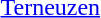<table>
<tr>
<td><a href='#'>Terneuzen</a></td>
</tr>
</table>
